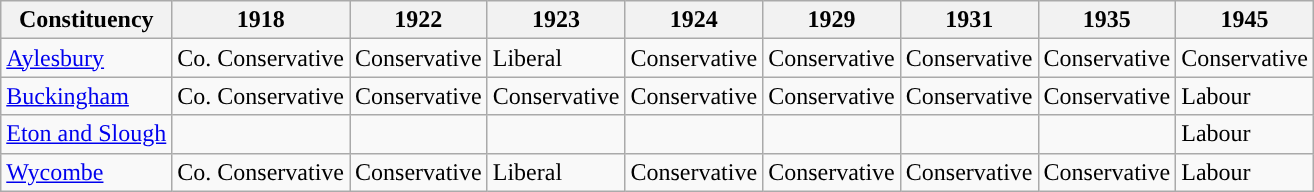<table class="wikitable">
<tr>
<th>Constituency</th>
<th>1918</th>
<th>1922</th>
<th>1923</th>
<th>1924</th>
<th>1929</th>
<th>1931</th>
<th>1935</th>
<th>1945</th>
</tr>
<tr>
<td><a href='#'>Aylesbury</a></td>
<td bgcolor=>Co. Conservative</td>
<td bgcolor=>Conservative</td>
<td bgcolor=>Liberal</td>
<td bgcolor=>Conservative</td>
<td bgcolor=>Conservative</td>
<td bgcolor=>Conservative</td>
<td bgcolor=>Conservative</td>
<td bgcolor=>Conservative</td>
</tr>
<tr>
<td><a href='#'>Buckingham</a></td>
<td bgcolor=>Co. Conservative</td>
<td bgcolor=>Conservative</td>
<td bgcolor=>Conservative</td>
<td bgcolor=>Conservative</td>
<td bgcolor=>Conservative</td>
<td bgcolor=>Conservative</td>
<td bgcolor=>Conservative</td>
<td bgcolor=>Labour</td>
</tr>
<tr>
<td><a href='#'>Eton and Slough</a></td>
<td></td>
<td></td>
<td></td>
<td></td>
<td></td>
<td></td>
<td></td>
<td bgcolor=>Labour</td>
</tr>
<tr>
<td><a href='#'>Wycombe</a></td>
<td>Co. Conservative</td>
<td>Conservative</td>
<td>Liberal</td>
<td>Conservative</td>
<td>Conservative</td>
<td>Conservative</td>
<td>Conservative</td>
<td bgcolor=>Labour</td>
</tr>
</table>
